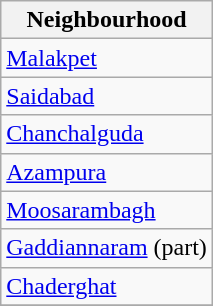<table class="wikitable sortable static-row-numbers static-row-header-hash">
<tr>
<th>Neighbourhood</th>
</tr>
<tr>
<td><a href='#'>Malakpet</a></td>
</tr>
<tr>
<td><a href='#'>Saidabad</a></td>
</tr>
<tr>
<td><a href='#'>Chanchalguda</a></td>
</tr>
<tr>
<td><a href='#'>Azampura</a></td>
</tr>
<tr>
<td><a href='#'>Moosarambagh</a></td>
</tr>
<tr>
<td><a href='#'>Gaddiannaram</a> (part)</td>
</tr>
<tr>
<td><a href='#'>Chaderghat</a></td>
</tr>
<tr>
</tr>
</table>
